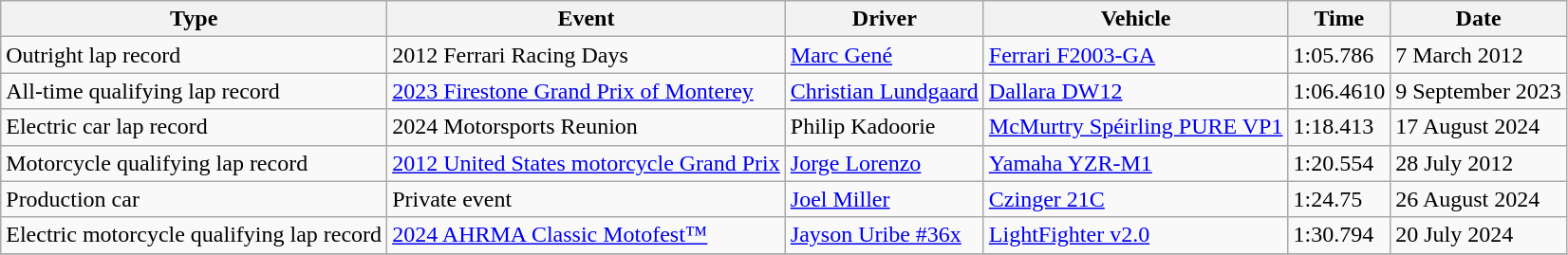<table class="wikitable">
<tr>
<th>Type</th>
<th>Event</th>
<th>Driver</th>
<th>Vehicle</th>
<th>Time</th>
<th>Date</th>
</tr>
<tr>
<td>Outright lap record</td>
<td>2012 Ferrari Racing Days</td>
<td> <a href='#'>Marc Gené</a></td>
<td><a href='#'>Ferrari F2003-GA</a></td>
<td>1:05.786</td>
<td>7 March 2012</td>
</tr>
<tr>
<td>All-time qualifying lap record</td>
<td><a href='#'>2023 Firestone Grand Prix of Monterey</a></td>
<td> <a href='#'>Christian Lundgaard</a></td>
<td><a href='#'>Dallara DW12</a></td>
<td>1:06.4610</td>
<td>9 September 2023</td>
</tr>
<tr>
<td>Electric car lap record</td>
<td>2024 Motorsports Reunion</td>
<td> Philip Kadoorie</td>
<td><a href='#'>McMurtry Spéirling PURE VP1</a></td>
<td>1:18.413</td>
<td>17 August 2024</td>
</tr>
<tr>
<td>Motorcycle qualifying lap record</td>
<td><a href='#'>2012 United States motorcycle Grand Prix</a></td>
<td> <a href='#'>Jorge Lorenzo</a></td>
<td><a href='#'>Yamaha YZR-M1</a></td>
<td>1:20.554</td>
<td>28 July 2012</td>
</tr>
<tr>
<td>Production car</td>
<td>Private event</td>
<td> <a href='#'>Joel Miller</a></td>
<td><a href='#'>Czinger 21C</a></td>
<td>1:24.75</td>
<td>26 August 2024</td>
</tr>
<tr>
<td>Electric motorcycle qualifying lap record</td>
<td><a href='#'>2024 AHRMA Classic Motofest™</a></td>
<td> <a href='#'>Jayson Uribe #36x</a></td>
<td><a href='#'>LightFighter v2.0</a></td>
<td>1:30.794</td>
<td>20 July 2024</td>
</tr>
<tr>
</tr>
</table>
